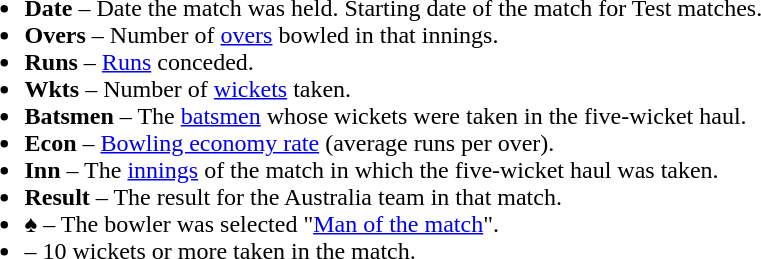<table>
<tr>
<td valign="top"><br><ul><li><strong>Date</strong> – Date the match was held. Starting date of the match for Test matches.</li><li><strong>Overs</strong> – Number of <a href='#'>overs</a> bowled in that innings.</li><li><strong>Runs</strong> – <a href='#'>Runs</a> conceded.</li><li><strong>Wkts</strong> – Number of <a href='#'>wickets</a> taken.</li><li><strong>Batsmen</strong> – The <a href='#'>batsmen</a> whose wickets were taken in the five-wicket haul.</li><li><strong>Econ</strong> – <a href='#'>Bowling economy rate</a> (average runs per over).</li><li><strong>Inn</strong> – The <a href='#'>innings</a> of the match in which the five-wicket haul was taken.</li><li><strong>Result</strong> – The result for the Australia team in that match.</li><li>♠ – The bowler was selected "<a href='#'>Man of the match</a>".</li><li> – 10 wickets or more taken in the match.</li></ul></td>
</tr>
</table>
